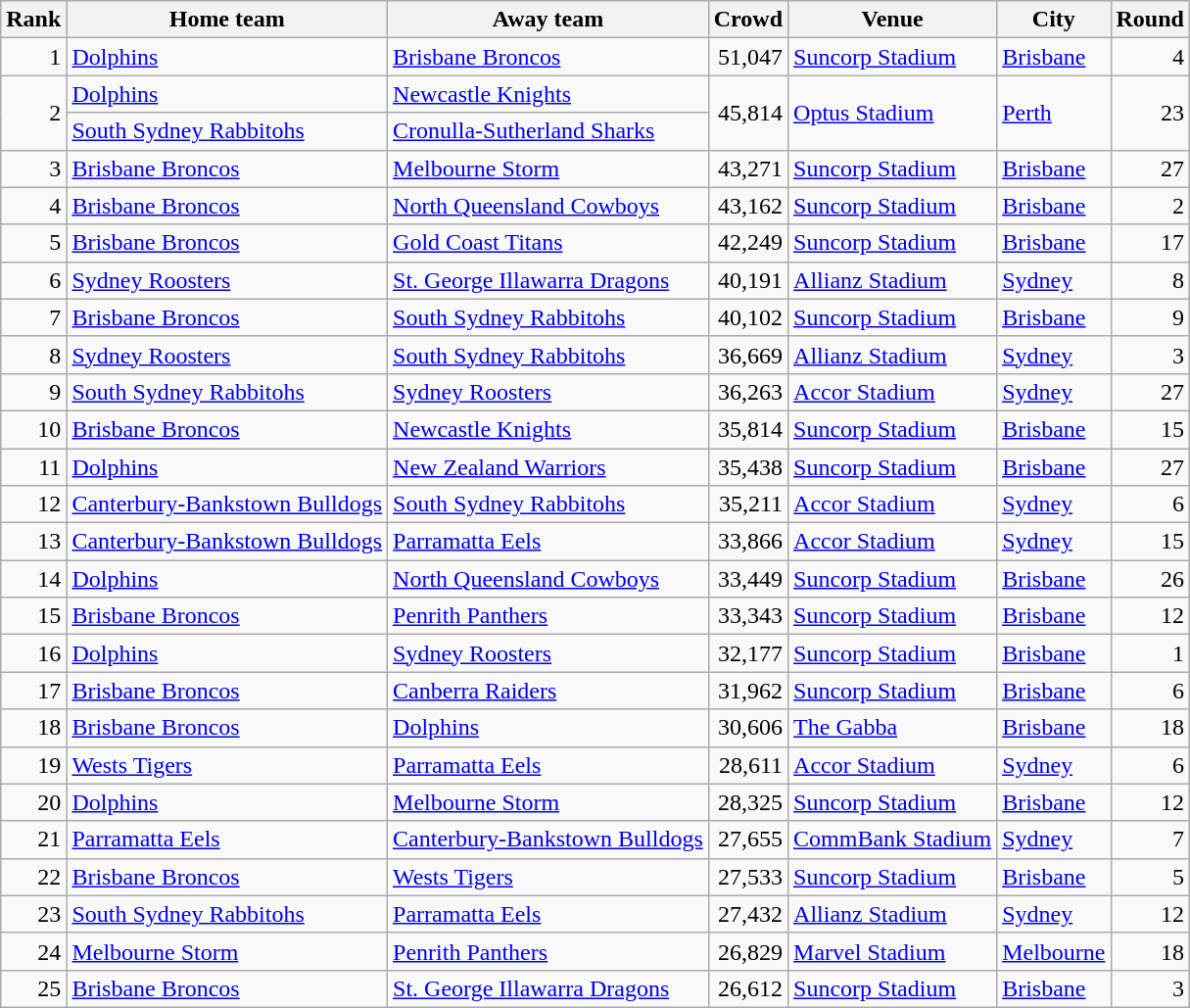<table class="wikitable sortable">
<tr>
<th>Rank</th>
<th>Home team</th>
<th>Away team</th>
<th>Crowd</th>
<th>Venue</th>
<th>City</th>
<th>Round</th>
</tr>
<tr>
<td style="text-align:right">1</td>
<td><a href='#'>Dolphins</a></td>
<td><a href='#'>Brisbane Broncos</a></td>
<td style="text-align:right">51,047</td>
<td><a href='#'>Suncorp Stadium</a></td>
<td><a href='#'>Brisbane</a></td>
<td style="text-align:right">4</td>
</tr>
<tr>
<td rowspan="2" style="text-align:right">2</td>
<td><a href='#'>Dolphins</a></td>
<td><a href='#'>Newcastle Knights</a></td>
<td rowspan="2" style="text-align:right">45,814</td>
<td rowspan="2"><a href='#'>Optus Stadium</a></td>
<td rowspan="2"><a href='#'>Perth</a></td>
<td rowspan="2" style="text-align:right">23</td>
</tr>
<tr>
<td><a href='#'>South Sydney Rabbitohs</a></td>
<td><a href='#'>Cronulla-Sutherland Sharks</a></td>
</tr>
<tr>
<td style="text-align:right">3</td>
<td><a href='#'>Brisbane Broncos</a></td>
<td><a href='#'>Melbourne Storm</a></td>
<td style="text-align:right">43,271</td>
<td><a href='#'>Suncorp Stadium</a></td>
<td><a href='#'>Brisbane</a></td>
<td style="text-align:right">27</td>
</tr>
<tr>
<td style="text-align:right">4</td>
<td><a href='#'>Brisbane Broncos</a></td>
<td><a href='#'>North Queensland Cowboys</a></td>
<td style="text-align:right">43,162</td>
<td><a href='#'>Suncorp Stadium</a></td>
<td><a href='#'>Brisbane</a></td>
<td style="text-align:right">2</td>
</tr>
<tr>
<td style="text-align:right">5</td>
<td><a href='#'>Brisbane Broncos</a></td>
<td><a href='#'>Gold Coast Titans</a></td>
<td style="text-align:right">42,249</td>
<td><a href='#'>Suncorp Stadium</a></td>
<td><a href='#'>Brisbane</a></td>
<td style="text-align:right">17</td>
</tr>
<tr>
<td style="text-align:right">6</td>
<td><a href='#'>Sydney Roosters</a></td>
<td><a href='#'>St. George Illawarra Dragons</a></td>
<td style="text-align:right">40,191</td>
<td><a href='#'>Allianz Stadium</a></td>
<td><a href='#'>Sydney</a></td>
<td style="text-align:right">8</td>
</tr>
<tr>
<td style="text-align:right">7</td>
<td><a href='#'>Brisbane Broncos</a></td>
<td><a href='#'>South Sydney Rabbitohs</a></td>
<td style="text-align:right">40,102</td>
<td><a href='#'>Suncorp Stadium</a></td>
<td><a href='#'>Brisbane</a></td>
<td style="text-align:right">9</td>
</tr>
<tr>
<td style="text-align:right">8</td>
<td><a href='#'>Sydney Roosters</a></td>
<td><a href='#'>South Sydney Rabbitohs</a></td>
<td style="text-align:right">36,669</td>
<td><a href='#'>Allianz Stadium</a></td>
<td><a href='#'>Sydney</a></td>
<td style="text-align:right">3</td>
</tr>
<tr>
<td style="text-align:right">9</td>
<td><a href='#'>South Sydney Rabbitohs</a></td>
<td><a href='#'>Sydney Roosters</a></td>
<td style="text-align:right">36,263</td>
<td><a href='#'>Accor Stadium</a></td>
<td><a href='#'>Sydney</a></td>
<td style="text-align:right">27</td>
</tr>
<tr>
<td style="text-align:right">10</td>
<td><a href='#'>Brisbane Broncos</a></td>
<td><a href='#'>Newcastle Knights</a></td>
<td style="text-align:right">35,814</td>
<td><a href='#'>Suncorp Stadium</a></td>
<td><a href='#'>Brisbane</a></td>
<td style="text-align:right">15</td>
</tr>
<tr>
<td style="text-align:right">11</td>
<td><a href='#'>Dolphins</a></td>
<td><a href='#'>New Zealand Warriors</a></td>
<td style="text-align:right">35,438</td>
<td><a href='#'>Suncorp Stadium</a></td>
<td><a href='#'>Brisbane</a></td>
<td style="text-align:right">27</td>
</tr>
<tr>
<td style="text-align:right">12</td>
<td><a href='#'>Canterbury-Bankstown Bulldogs</a></td>
<td><a href='#'>South Sydney Rabbitohs</a></td>
<td style="text-align:right">35,211</td>
<td><a href='#'>Accor Stadium</a></td>
<td><a href='#'>Sydney</a></td>
<td style="text-align:right">6</td>
</tr>
<tr>
<td style="text-align:right">13</td>
<td><a href='#'>Canterbury-Bankstown Bulldogs</a></td>
<td><a href='#'>Parramatta Eels</a></td>
<td style="text-align:right">33,866</td>
<td><a href='#'>Accor Stadium</a></td>
<td><a href='#'>Sydney</a></td>
<td style="text-align:right">15</td>
</tr>
<tr>
<td style="text-align:right">14</td>
<td><a href='#'>Dolphins</a></td>
<td><a href='#'>North Queensland Cowboys</a></td>
<td style="text-align:right">33,449</td>
<td><a href='#'>Suncorp Stadium</a></td>
<td><a href='#'>Brisbane</a></td>
<td style="text-align:right">26</td>
</tr>
<tr>
<td style="text-align:right">15</td>
<td><a href='#'>Brisbane Broncos</a></td>
<td><a href='#'>Penrith Panthers</a></td>
<td style="text-align:right">33,343</td>
<td><a href='#'>Suncorp Stadium</a></td>
<td><a href='#'>Brisbane</a></td>
<td style="text-align:right">12</td>
</tr>
<tr>
<td style="text-align:right">16</td>
<td><a href='#'>Dolphins</a></td>
<td><a href='#'>Sydney Roosters</a></td>
<td style="text-align:right">32,177</td>
<td><a href='#'>Suncorp Stadium</a></td>
<td><a href='#'>Brisbane</a></td>
<td style="text-align:right">1</td>
</tr>
<tr>
<td style="text-align:right">17</td>
<td><a href='#'>Brisbane Broncos</a></td>
<td><a href='#'>Canberra Raiders</a></td>
<td style="text-align:right">31,962</td>
<td><a href='#'>Suncorp Stadium</a></td>
<td><a href='#'>Brisbane</a></td>
<td style="text-align:right">6</td>
</tr>
<tr>
<td style="text-align:right">18</td>
<td><a href='#'>Brisbane Broncos</a></td>
<td><a href='#'>Dolphins</a></td>
<td style="text-align:right">30,606</td>
<td><a href='#'>The Gabba</a></td>
<td><a href='#'>Brisbane</a></td>
<td style="text-align:right">18</td>
</tr>
<tr>
<td style="text-align:right">19</td>
<td><a href='#'>Wests Tigers</a></td>
<td><a href='#'>Parramatta Eels</a></td>
<td style="text-align:right">28,611</td>
<td><a href='#'>Accor Stadium</a></td>
<td><a href='#'>Sydney</a></td>
<td style="text-align:right">6</td>
</tr>
<tr>
<td style="text-align:right">20</td>
<td><a href='#'>Dolphins</a></td>
<td><a href='#'>Melbourne Storm</a></td>
<td style="text-align:right">28,325</td>
<td><a href='#'>Suncorp Stadium</a></td>
<td><a href='#'>Brisbane</a></td>
<td style="text-align:right">12</td>
</tr>
<tr>
<td style="text-align:right">21</td>
<td><a href='#'>Parramatta Eels</a></td>
<td><a href='#'>Canterbury-Bankstown Bulldogs</a></td>
<td style="text-align:right">27,655</td>
<td><a href='#'>CommBank Stadium</a></td>
<td><a href='#'>Sydney</a></td>
<td style="text-align:right">7</td>
</tr>
<tr>
<td style="text-align:right">22</td>
<td><a href='#'>Brisbane Broncos</a></td>
<td><a href='#'>Wests Tigers</a></td>
<td style="text-align:right">27,533</td>
<td><a href='#'>Suncorp Stadium</a></td>
<td><a href='#'>Brisbane</a></td>
<td style="text-align:right">5</td>
</tr>
<tr>
<td style="text-align:right">23</td>
<td><a href='#'>South Sydney Rabbitohs</a></td>
<td><a href='#'>Parramatta Eels</a></td>
<td style="text-align:right">27,432</td>
<td><a href='#'>Allianz Stadium</a></td>
<td><a href='#'>Sydney</a></td>
<td style="text-align:right">12</td>
</tr>
<tr>
<td style="text-align:right">24</td>
<td><a href='#'>Melbourne Storm</a></td>
<td><a href='#'>Penrith Panthers</a></td>
<td style="text-align:right">26,829</td>
<td><a href='#'>Marvel Stadium</a></td>
<td><a href='#'>Melbourne</a></td>
<td style="text-align:right">18</td>
</tr>
<tr>
<td style="text-align:right">25</td>
<td><a href='#'>Brisbane Broncos</a></td>
<td><a href='#'>St. George Illawarra Dragons</a></td>
<td style="text-align:right">26,612</td>
<td><a href='#'>Suncorp Stadium</a></td>
<td><a href='#'>Brisbane</a></td>
<td style="text-align:right">3</td>
</tr>
</table>
